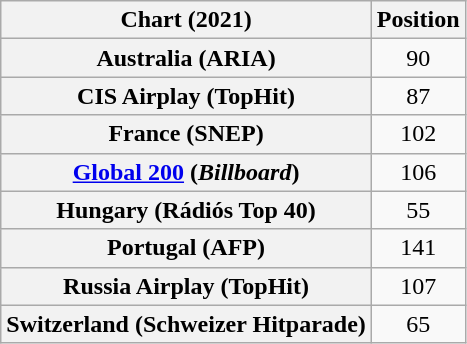<table class="wikitable sortable plainrowheaders" style="text-align:center">
<tr>
<th scope="col">Chart (2021)</th>
<th scope="col">Position</th>
</tr>
<tr>
<th scope="row">Australia (ARIA)</th>
<td>90</td>
</tr>
<tr>
<th scope="row">CIS Airplay (TopHit)</th>
<td>87</td>
</tr>
<tr>
<th scope="row">France (SNEP)</th>
<td>102</td>
</tr>
<tr>
<th scope="row"><a href='#'>Global 200</a> (<em>Billboard</em>)</th>
<td>106</td>
</tr>
<tr>
<th scope="row">Hungary (Rádiós Top 40)</th>
<td>55</td>
</tr>
<tr>
<th scope="row">Portugal (AFP)</th>
<td>141</td>
</tr>
<tr>
<th scope="row">Russia Airplay (TopHit)</th>
<td>107</td>
</tr>
<tr>
<th scope="row">Switzerland (Schweizer Hitparade)</th>
<td>65</td>
</tr>
</table>
